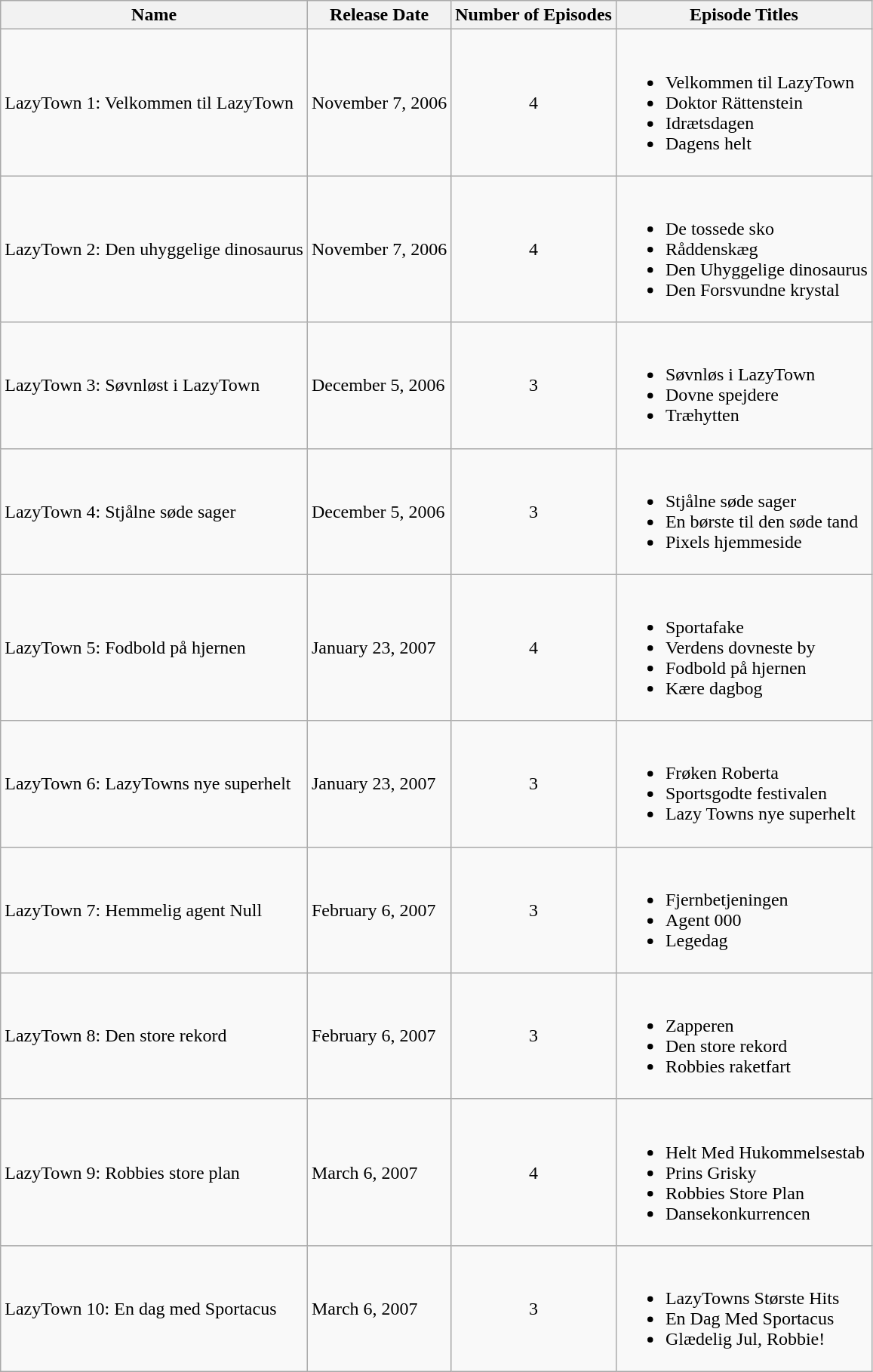<table class="wikitable">
<tr>
<th>Name</th>
<th>Release Date</th>
<th>Number of Episodes</th>
<th>Episode Titles</th>
</tr>
<tr>
<td>LazyTown 1: Velkommen til LazyTown</td>
<td>November 7, 2006</td>
<td align="center">4</td>
<td><br><ul><li>Velkommen til LazyTown</li><li>Doktor Rättenstein</li><li>Idrætsdagen</li><li>Dagens helt</li></ul></td>
</tr>
<tr>
<td>LazyTown 2: Den uhyggelige dinosaurus</td>
<td>November 7, 2006</td>
<td align="center">4</td>
<td><br><ul><li>De tossede sko</li><li>Råddenskæg</li><li>Den Uhyggelige dinosaurus</li><li>Den Forsvundne krystal</li></ul></td>
</tr>
<tr>
<td>LazyTown 3: Søvnløst i LazyTown</td>
<td>December 5, 2006</td>
<td align="center">3</td>
<td><br><ul><li>Søvnløs i LazyTown</li><li>Dovne spejdere</li><li>Træhytten</li></ul></td>
</tr>
<tr>
<td>LazyTown 4: Stjålne søde sager</td>
<td>December 5, 2006</td>
<td align="center">3</td>
<td><br><ul><li>Stjålne søde sager</li><li>En børste til den søde tand</li><li>Pixels hjemmeside</li></ul></td>
</tr>
<tr>
<td>LazyTown 5: Fodbold på hjernen</td>
<td>January 23, 2007</td>
<td align="center">4</td>
<td><br><ul><li>Sportafake</li><li>Verdens dovneste by</li><li>Fodbold på hjernen</li><li>Kære dagbog</li></ul></td>
</tr>
<tr>
<td>LazyTown 6: LazyTowns nye superhelt</td>
<td>January 23, 2007</td>
<td align="center">3</td>
<td><br><ul><li>Frøken Roberta</li><li>Sportsgodte festivalen</li><li>Lazy Towns nye superhelt</li></ul></td>
</tr>
<tr>
<td>LazyTown 7: Hemmelig agent Null</td>
<td>February 6, 2007</td>
<td align="center">3</td>
<td><br><ul><li>Fjernbetjeningen</li><li>Agent 000</li><li>Legedag</li></ul></td>
</tr>
<tr>
<td>LazyTown 8: Den store rekord</td>
<td>February 6, 2007</td>
<td align="center">3</td>
<td><br><ul><li>Zapperen</li><li>Den store rekord</li><li>Robbies raketfart</li></ul></td>
</tr>
<tr>
<td>LazyTown 9: Robbies store plan</td>
<td>March 6, 2007</td>
<td align="center">4</td>
<td><br><ul><li>Helt Med Hukommelsestab</li><li>Prins Grisky</li><li>Robbies Store Plan</li><li>Dansekonkurrencen</li></ul></td>
</tr>
<tr>
<td>LazyTown 10: En dag med Sportacus</td>
<td>March 6, 2007</td>
<td align="center">3</td>
<td><br><ul><li>LazyTowns Største Hits</li><li>En Dag Med Sportacus</li><li>Glædelig Jul, Robbie!</li></ul></td>
</tr>
</table>
